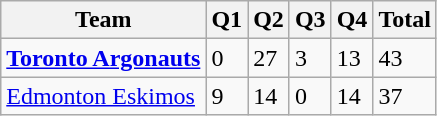<table class="wikitable">
<tr>
<th>Team</th>
<th>Q1</th>
<th>Q2</th>
<th>Q3</th>
<th>Q4</th>
<th>Total</th>
</tr>
<tr>
<td><strong><a href='#'>Toronto Argonauts</a></strong></td>
<td>0</td>
<td>27</td>
<td>3</td>
<td>13</td>
<td>43</td>
</tr>
<tr>
<td><a href='#'>Edmonton Eskimos</a></td>
<td>9</td>
<td>14</td>
<td>0</td>
<td>14</td>
<td>37</td>
</tr>
</table>
